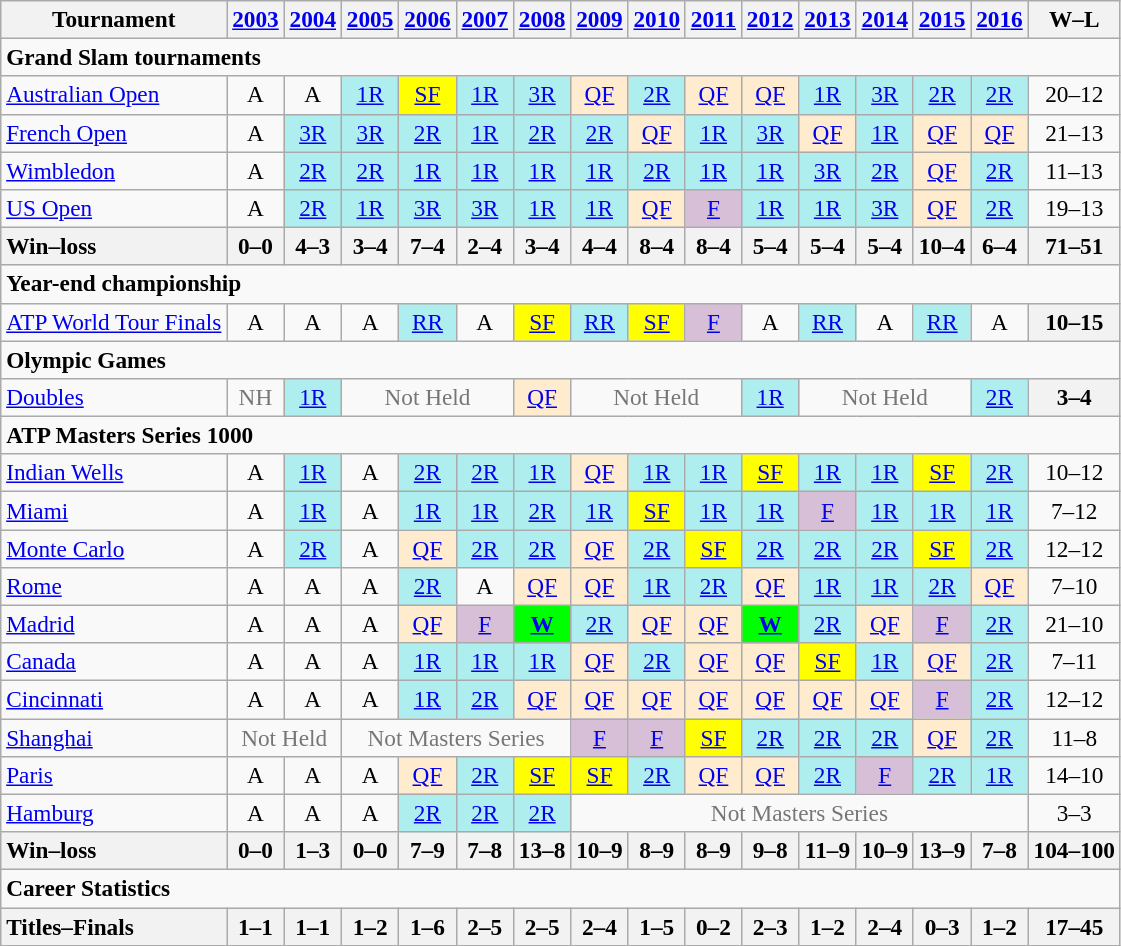<table class=wikitable style=text-align:center;font-size:97%>
<tr>
<th>Tournament</th>
<th><a href='#'>2003</a></th>
<th><a href='#'>2004</a></th>
<th><a href='#'>2005</a></th>
<th><a href='#'>2006</a></th>
<th><a href='#'>2007</a></th>
<th><a href='#'>2008</a></th>
<th><a href='#'>2009</a></th>
<th><a href='#'>2010</a></th>
<th><a href='#'>2011</a></th>
<th><a href='#'>2012</a></th>
<th><a href='#'>2013</a></th>
<th><a href='#'>2014</a></th>
<th><a href='#'>2015</a></th>
<th><a href='#'>2016</a></th>
<th>W–L</th>
</tr>
<tr>
<td colspan=19 align=left><strong>Grand Slam tournaments</strong></td>
</tr>
<tr>
<td align=left><a href='#'>Australian Open</a></td>
<td>A</td>
<td>A</td>
<td bgcolor=afeeee><a href='#'>1R</a></td>
<td bgcolor=yellow><a href='#'>SF</a></td>
<td bgcolor=afeeee><a href='#'>1R</a></td>
<td bgcolor=afeeee><a href='#'>3R</a></td>
<td bgcolor=ffebcd><a href='#'>QF</a></td>
<td bgcolor=afeeee><a href='#'>2R</a></td>
<td bgcolor=ffebcd><a href='#'>QF</a></td>
<td bgcolor=ffebcd><a href='#'>QF</a></td>
<td bgcolor=afeeee><a href='#'>1R</a></td>
<td bgcolor=afeeee><a href='#'>3R</a></td>
<td bgcolor=afeeee><a href='#'>2R</a></td>
<td bgcolor=afeeee><a href='#'>2R</a></td>
<td>20–12</td>
</tr>
<tr>
<td align=left><a href='#'>French Open</a></td>
<td>A</td>
<td bgcolor=afeeee><a href='#'>3R</a></td>
<td bgcolor=afeeee><a href='#'>3R</a></td>
<td bgcolor=afeeee><a href='#'>2R</a></td>
<td bgcolor=afeeee><a href='#'>1R</a></td>
<td bgcolor=afeeee><a href='#'>2R</a></td>
<td bgcolor=afeeee><a href='#'>2R</a></td>
<td bgcolor=ffebcd><a href='#'>QF</a></td>
<td bgcolor=afeeee><a href='#'>1R</a></td>
<td bgcolor=afeeee><a href='#'>3R</a></td>
<td bgcolor=ffebcd><a href='#'>QF</a></td>
<td bgcolor=afeeee><a href='#'>1R</a></td>
<td bgcolor=ffebcd><a href='#'>QF</a></td>
<td bgcolor=ffebcd><a href='#'>QF</a></td>
<td>21–13</td>
</tr>
<tr>
<td align=left><a href='#'>Wimbledon</a></td>
<td>A</td>
<td bgcolor=afeeee><a href='#'>2R</a></td>
<td bgcolor=afeeee><a href='#'>2R</a></td>
<td bgcolor=afeeee><a href='#'>1R</a></td>
<td bgcolor=afeeee><a href='#'>1R</a></td>
<td bgcolor=afeeee><a href='#'>1R</a></td>
<td bgcolor=afeeee><a href='#'>1R</a></td>
<td bgcolor=afeeee><a href='#'>2R</a></td>
<td bgcolor=afeeee><a href='#'>1R</a></td>
<td bgcolor=afeeee><a href='#'>1R</a></td>
<td bgcolor=afeeee><a href='#'>3R</a></td>
<td bgcolor=afeeee><a href='#'>2R</a></td>
<td bgcolor=ffebcd><a href='#'>QF</a></td>
<td bgcolor=afeeee><a href='#'>2R</a></td>
<td>11–13</td>
</tr>
<tr>
<td align=left><a href='#'>US Open</a></td>
<td>A</td>
<td bgcolor=afeeee><a href='#'>2R</a></td>
<td bgcolor=afeeee><a href='#'>1R</a></td>
<td bgcolor=afeeee><a href='#'>3R</a></td>
<td bgcolor=afeeee><a href='#'>3R</a></td>
<td bgcolor=afeeee><a href='#'>1R</a></td>
<td bgcolor=afeeee><a href='#'>1R</a></td>
<td bgcolor=ffebcd><a href='#'>QF</a></td>
<td bgcolor=thistle><a href='#'>F</a></td>
<td bgcolor=afeeee><a href='#'>1R</a></td>
<td bgcolor=afeeee><a href='#'>1R</a></td>
<td bgcolor=afeeee><a href='#'>3R</a></td>
<td bgcolor=ffebcd><a href='#'>QF</a></td>
<td bgcolor=afeeee><a href='#'>2R</a></td>
<td>19–13</td>
</tr>
<tr>
<th style=text-align:left>Win–loss</th>
<th>0–0</th>
<th>4–3</th>
<th>3–4</th>
<th>7–4</th>
<th>2–4</th>
<th>3–4</th>
<th>4–4</th>
<th>8–4</th>
<th>8–4</th>
<th>5–4</th>
<th>5–4</th>
<th>5–4</th>
<th>10–4</th>
<th>6–4</th>
<th>71–51</th>
</tr>
<tr>
<td colspan=19 align=left><strong>Year-end championship</strong></td>
</tr>
<tr>
<td><a href='#'>ATP World Tour Finals</a></td>
<td>A</td>
<td>A</td>
<td>A</td>
<td bgcolor=afeeee><a href='#'>RR</a></td>
<td>A</td>
<td bgcolor=yellow><a href='#'>SF</a></td>
<td bgcolor=afeeee><a href='#'>RR</a></td>
<td bgcolor=yellow><a href='#'>SF</a></td>
<td bgcolor=thistle><a href='#'>F</a></td>
<td>A</td>
<td bgcolor=afeeee><a href='#'>RR</a></td>
<td>A</td>
<td bgcolor=afeeee><a href='#'>RR</a></td>
<td>A</td>
<th>10–15</th>
</tr>
<tr>
<td colspan=19 align=left><strong>Olympic Games</strong></td>
</tr>
<tr>
<td align=left><a href='#'>Doubles</a></td>
<td style=color:#767676>NH</td>
<td bgcolor=afeeee><a href='#'>1R</a></td>
<td colspan=3 style=color:#767676>Not Held</td>
<td bgcolor=ffebcd><a href='#'>QF</a></td>
<td colspan=3 style=color:#767676>Not Held</td>
<td bgcolor=afeeee><a href='#'>1R</a></td>
<td colspan=3 style=color:#767676>Not Held</td>
<td bgcolor=afeeee><a href='#'>2R</a></td>
<th>3–4</th>
</tr>
<tr>
<td colspan=19 align=left><strong>ATP Masters Series 1000</strong></td>
</tr>
<tr>
<td align=left><a href='#'>Indian Wells</a></td>
<td>A</td>
<td bgcolor=afeeee><a href='#'>1R</a></td>
<td>A</td>
<td bgcolor=afeeee><a href='#'>2R</a></td>
<td bgcolor=afeeee><a href='#'>2R</a></td>
<td bgcolor=afeeee><a href='#'>1R</a></td>
<td bgcolor=ffebcd><a href='#'>QF</a></td>
<td bgcolor=afeeee><a href='#'>1R</a></td>
<td bgcolor=afeeee><a href='#'>1R</a></td>
<td bgcolor=yellow><a href='#'>SF</a></td>
<td bgcolor=afeeee><a href='#'>1R</a></td>
<td bgcolor=afeeee><a href='#'>1R</a></td>
<td bgcolor=yellow><a href='#'>SF</a></td>
<td bgcolor=afeeee><a href='#'>2R</a></td>
<td>10–12</td>
</tr>
<tr>
<td align=left><a href='#'>Miami</a></td>
<td>A</td>
<td bgcolor=afeeee><a href='#'>1R</a></td>
<td>A</td>
<td bgcolor=afeeee><a href='#'>1R</a></td>
<td bgcolor=afeeee><a href='#'>1R</a></td>
<td bgcolor=afeeee><a href='#'>2R</a></td>
<td bgcolor=afeeee><a href='#'>1R</a></td>
<td bgcolor=yellow><a href='#'>SF</a></td>
<td bgcolor=afeeee><a href='#'>1R</a></td>
<td bgcolor=afeeee><a href='#'>1R</a></td>
<td bgcolor=thistle><a href='#'>F</a></td>
<td bgcolor=afeeee><a href='#'>1R</a></td>
<td bgcolor=afeeee><a href='#'>1R</a></td>
<td bgcolor=afeeee><a href='#'>1R</a></td>
<td>7–12</td>
</tr>
<tr>
<td align=left><a href='#'>Monte Carlo</a></td>
<td>A</td>
<td bgcolor=afeeee><a href='#'>2R</a></td>
<td>A</td>
<td bgcolor=ffebcd><a href='#'>QF</a></td>
<td bgcolor=afeeee><a href='#'>2R</a></td>
<td bgcolor=afeeee><a href='#'>2R</a></td>
<td bgcolor=ffebcd><a href='#'>QF</a></td>
<td bgcolor=afeeee><a href='#'>2R</a></td>
<td bgcolor=yellow><a href='#'>SF</a></td>
<td bgcolor=afeeee><a href='#'>2R</a></td>
<td bgcolor=afeeee><a href='#'>2R</a></td>
<td bgcolor=afeeee><a href='#'>2R</a></td>
<td bgcolor=yellow><a href='#'>SF</a></td>
<td bgcolor=afeeee><a href='#'>2R</a></td>
<td>12–12</td>
</tr>
<tr>
<td align=left><a href='#'>Rome</a></td>
<td>A</td>
<td>A</td>
<td>A</td>
<td bgcolor=afeeee><a href='#'>2R</a></td>
<td>A</td>
<td bgcolor=ffebcd><a href='#'>QF</a></td>
<td bgcolor=ffebcd><a href='#'>QF</a></td>
<td bgcolor=afeeee><a href='#'>1R</a></td>
<td bgcolor=afeeee><a href='#'>2R</a></td>
<td bgcolor=ffebcd><a href='#'>QF</a></td>
<td bgcolor=afeeee><a href='#'>1R</a></td>
<td bgcolor=afeeee><a href='#'>1R</a></td>
<td bgcolor=afeeee><a href='#'>2R</a></td>
<td bgcolor=ffebcd><a href='#'>QF</a></td>
<td>7–10</td>
</tr>
<tr>
<td align=left><a href='#'>Madrid</a></td>
<td>A</td>
<td>A</td>
<td>A</td>
<td bgcolor=ffebcd><a href='#'>QF</a></td>
<td bgcolor=thistle><a href='#'>F</a></td>
<td bgcolor=lime><strong><a href='#'>W</a></strong></td>
<td bgcolor=afeeee><a href='#'>2R</a></td>
<td bgcolor=ffebcd><a href='#'>QF</a></td>
<td bgcolor=ffebcd><a href='#'>QF</a></td>
<td bgcolor=lime><a href='#'><strong>W</strong></a></td>
<td bgcolor=afeeee><a href='#'>2R</a></td>
<td bgcolor=ffebcd><a href='#'>QF</a></td>
<td bgcolor=thistle><a href='#'>F</a></td>
<td bgcolor=afeeee><a href='#'>2R</a></td>
<td>21–10</td>
</tr>
<tr>
<td align=left><a href='#'>Canada</a></td>
<td>A</td>
<td>A</td>
<td>A</td>
<td bgcolor=afeeee><a href='#'>1R</a></td>
<td bgcolor=afeeee><a href='#'>1R</a></td>
<td bgcolor=afeeee><a href='#'>1R</a></td>
<td bgcolor=ffebcd><a href='#'>QF</a></td>
<td bgcolor=afeeee><a href='#'>2R</a></td>
<td bgcolor=ffebcd><a href='#'>QF</a></td>
<td bgcolor=ffebcd><a href='#'>QF</a></td>
<td bgcolor=yellow><a href='#'>SF</a></td>
<td bgcolor=afeeee><a href='#'>1R</a></td>
<td bgcolor=ffebcd><a href='#'>QF</a></td>
<td bgcolor=afeeee><a href='#'>2R</a></td>
<td>7–11</td>
</tr>
<tr>
<td align=left><a href='#'>Cincinnati</a></td>
<td>A</td>
<td>A</td>
<td>A</td>
<td bgcolor=afeeee><a href='#'>1R</a></td>
<td bgcolor=afeeee><a href='#'>2R</a></td>
<td bgcolor=ffebcd><a href='#'>QF</a></td>
<td bgcolor=ffebcd><a href='#'>QF</a></td>
<td bgcolor=ffebcd><a href='#'>QF</a></td>
<td bgcolor=ffebcd><a href='#'>QF</a></td>
<td bgcolor=ffebcd><a href='#'>QF</a></td>
<td bgcolor=ffebcd><a href='#'>QF</a></td>
<td bgcolor=ffebcd><a href='#'>QF</a></td>
<td bgcolor=thistle><a href='#'>F</a></td>
<td bgcolor=afeeee><a href='#'>2R</a></td>
<td>12–12</td>
</tr>
<tr>
<td align=left><a href='#'>Shanghai</a></td>
<td colspan=2 style=color:#767676>Not Held</td>
<td colspan=4 style=color:#767676>Not Masters Series</td>
<td bgcolor=thistle><a href='#'>F</a></td>
<td bgcolor=thistle><a href='#'>F</a></td>
<td bgcolor=yellow><a href='#'>SF</a></td>
<td bgcolor=afeeee><a href='#'>2R</a></td>
<td bgcolor=afeeee><a href='#'>2R</a></td>
<td bgcolor=afeeee><a href='#'>2R</a></td>
<td bgcolor=ffebcd><a href='#'>QF</a></td>
<td bgcolor=afeeee><a href='#'>2R</a></td>
<td>11–8</td>
</tr>
<tr>
<td align=left><a href='#'>Paris</a></td>
<td>A</td>
<td>A</td>
<td>A</td>
<td bgcolor=ffebcd><a href='#'>QF</a></td>
<td bgcolor=afeeee><a href='#'>2R</a></td>
<td bgcolor=yellow><a href='#'>SF</a></td>
<td bgcolor=yellow><a href='#'>SF</a></td>
<td bgcolor=afeeee><a href='#'>2R</a></td>
<td bgcolor=ffebcd><a href='#'>QF</a></td>
<td bgcolor=ffebcd><a href='#'>QF</a></td>
<td bgcolor=afeeee><a href='#'>2R</a></td>
<td bgcolor=thistle><a href='#'>F</a></td>
<td bgcolor=afeeee><a href='#'>2R</a></td>
<td bgcolor=afeeee><a href='#'>1R</a></td>
<td>14–10</td>
</tr>
<tr>
<td align=left><a href='#'>Hamburg</a></td>
<td>A</td>
<td>A</td>
<td>A</td>
<td bgcolor=afeeee><a href='#'>2R</a></td>
<td bgcolor=afeeee><a href='#'>2R</a></td>
<td bgcolor=afeeee><a href='#'>2R</a></td>
<td colspan=8 style=color:#767676>Not Masters Series</td>
<td>3–3</td>
</tr>
<tr>
<th style=text-align:left>Win–loss</th>
<th>0–0</th>
<th>1–3</th>
<th>0–0</th>
<th>7–9</th>
<th>7–8</th>
<th>13–8</th>
<th>10–9</th>
<th>8–9</th>
<th>8–9</th>
<th>9–8</th>
<th>11–9</th>
<th>10–9</th>
<th>13–9</th>
<th>7–8</th>
<th>104–100</th>
</tr>
<tr>
<td colspan=19 align=left><strong>Career Statistics</strong></td>
</tr>
<tr>
<th style=text-align:left>Titles–Finals</th>
<th>1–1</th>
<th>1–1</th>
<th>1–2</th>
<th>1–6</th>
<th>2–5</th>
<th>2–5</th>
<th>2–4</th>
<th>1–5</th>
<th>0–2</th>
<th>2–3</th>
<th>1–2</th>
<th>2–4</th>
<th>0–3</th>
<th>1–2</th>
<th>17–45</th>
</tr>
</table>
